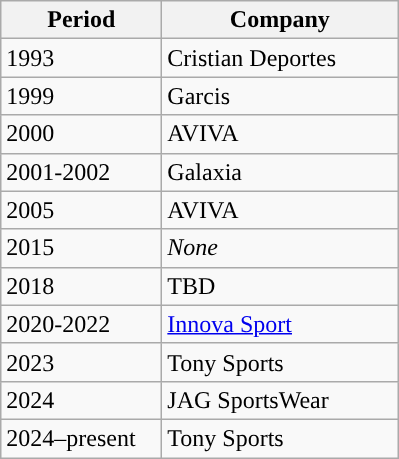<table class="wikitable sortable">
<tr>
<th style="width:100px;">Period</th>
<th style="width:150px;">Company</th>
</tr>
<tr>
<td>1993</td>
<td> Cristian Deportes</td>
</tr>
<tr>
<td>1999</td>
<td> Garcis</td>
</tr>
<tr>
<td>2000</td>
<td> AVIVA</td>
</tr>
<tr>
<td>2001-2002</td>
<td> Galaxia</td>
</tr>
<tr>
<td>2005</td>
<td> AVIVA</td>
</tr>
<tr>
<td>2015</td>
<td> <em>None</em></td>
</tr>
<tr>
<td>2018</td>
<td> TBD</td>
</tr>
<tr>
<td>2020-2022</td>
<td> <a href='#'>Innova Sport</a></td>
</tr>
<tr>
<td>2023</td>
<td> Tony Sports</td>
</tr>
<tr>
<td>2024</td>
<td> JAG SportsWear</td>
</tr>
<tr>
<td>2024–present</td>
<td> Tony Sports</td>
</tr>
</table>
